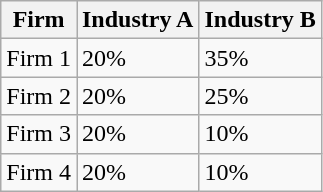<table class="wikitable">
<tr>
<th>Firm</th>
<th>Industry A</th>
<th>Industry B</th>
</tr>
<tr>
<td>Firm 1</td>
<td>20%</td>
<td>35%</td>
</tr>
<tr>
<td>Firm 2</td>
<td>20%</td>
<td>25%</td>
</tr>
<tr>
<td>Firm 3</td>
<td>20%</td>
<td>10%</td>
</tr>
<tr>
<td>Firm 4</td>
<td>20%</td>
<td>10%</td>
</tr>
</table>
